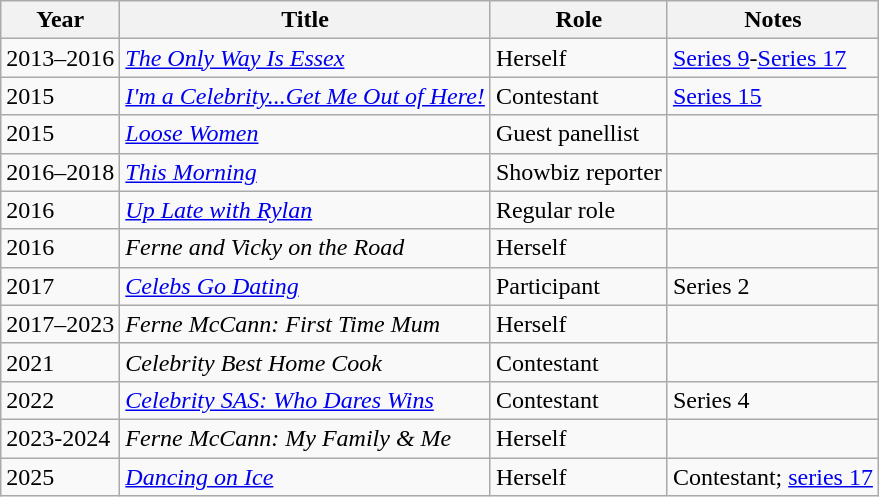<table class="wikitable sortable">
<tr>
<th>Year</th>
<th>Title</th>
<th>Role</th>
<th>Notes</th>
</tr>
<tr>
<td>2013–2016</td>
<td><em><a href='#'>The Only Way Is Essex</a></em></td>
<td>Herself</td>
<td><a href='#'>Series 9</a>-<a href='#'>Series 17</a></td>
</tr>
<tr>
<td>2015</td>
<td><em><a href='#'>I'm a Celebrity...Get Me Out of Here!</a></em></td>
<td>Contestant</td>
<td><a href='#'>Series 15</a></td>
</tr>
<tr>
<td>2015</td>
<td><em><a href='#'>Loose Women</a></em></td>
<td>Guest panellist</td>
<td></td>
</tr>
<tr>
<td>2016–2018</td>
<td><em><a href='#'>This Morning</a></em></td>
<td>Showbiz reporter</td>
<td></td>
</tr>
<tr>
<td>2016</td>
<td><em><a href='#'>Up Late with Rylan</a></em></td>
<td>Regular role</td>
<td></td>
</tr>
<tr>
<td>2016</td>
<td><em>Ferne and Vicky on the Road</em></td>
<td>Herself</td>
<td></td>
</tr>
<tr>
<td>2017</td>
<td><em><a href='#'>Celebs Go Dating</a></em></td>
<td>Participant</td>
<td>Series 2</td>
</tr>
<tr>
<td>2017–2023</td>
<td><em>Ferne McCann: First Time Mum</em></td>
<td>Herself</td>
<td></td>
</tr>
<tr>
<td>2021</td>
<td><em>Celebrity Best Home Cook</em></td>
<td>Contestant</td>
<td></td>
</tr>
<tr>
<td>2022</td>
<td><em><a href='#'>Celebrity SAS: Who Dares Wins</a></em></td>
<td>Contestant</td>
<td>Series 4</td>
</tr>
<tr>
<td>2023-2024</td>
<td><em>Ferne McCann: My Family & Me</em></td>
<td>Herself</td>
<td></td>
</tr>
<tr>
<td>2025</td>
<td><em><a href='#'>Dancing on Ice</a></em></td>
<td>Herself</td>
<td>Contestant; <a href='#'>series 17</a></td>
</tr>
</table>
